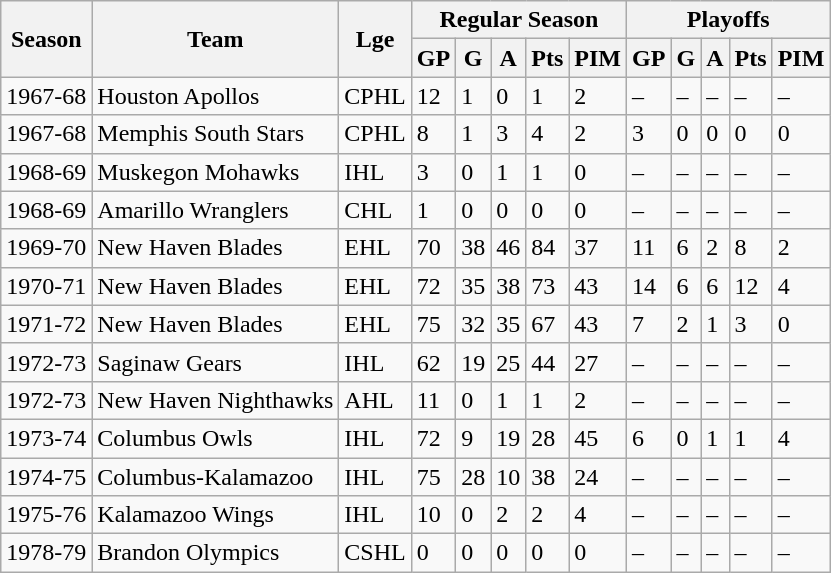<table class="wikitable">
<tr>
<th rowspan=2>Season</th>
<th rowspan=2>Team</th>
<th rowspan=2>Lge</th>
<th colspan=5>Regular Season</th>
<th colspan=5>Playoffs</th>
</tr>
<tr>
<th>GP</th>
<th>G</th>
<th>A</th>
<th>Pts</th>
<th>PIM</th>
<th>GP</th>
<th>G</th>
<th>A</th>
<th>Pts</th>
<th>PIM</th>
</tr>
<tr>
<td>1967-68</td>
<td>Houston Apollos</td>
<td>CPHL</td>
<td>12</td>
<td>1</td>
<td>0</td>
<td>1</td>
<td>2</td>
<td>–</td>
<td>–</td>
<td>–</td>
<td>–</td>
<td>–</td>
</tr>
<tr>
<td>1967-68</td>
<td>Memphis South Stars</td>
<td>CPHL</td>
<td>8</td>
<td>1</td>
<td>3</td>
<td>4</td>
<td>2</td>
<td>3</td>
<td>0</td>
<td>0</td>
<td>0</td>
<td>0</td>
</tr>
<tr>
<td>1968-69</td>
<td>Muskegon Mohawks</td>
<td>IHL</td>
<td>3</td>
<td>0</td>
<td>1</td>
<td>1</td>
<td>0</td>
<td>–</td>
<td>–</td>
<td>–</td>
<td>–</td>
<td>–</td>
</tr>
<tr>
<td>1968-69</td>
<td>Amarillo Wranglers</td>
<td>CHL</td>
<td>1</td>
<td>0</td>
<td>0</td>
<td>0</td>
<td>0</td>
<td>–</td>
<td>–</td>
<td>–</td>
<td>–</td>
<td>–</td>
</tr>
<tr>
<td>1969-70</td>
<td>New Haven Blades</td>
<td>EHL</td>
<td>70</td>
<td>38</td>
<td>46</td>
<td>84</td>
<td>37</td>
<td>11</td>
<td>6</td>
<td>2</td>
<td>8</td>
<td>2</td>
</tr>
<tr>
<td>1970-71</td>
<td>New Haven Blades</td>
<td>EHL</td>
<td>72</td>
<td>35</td>
<td>38</td>
<td>73</td>
<td>43</td>
<td>14</td>
<td>6</td>
<td>6</td>
<td>12</td>
<td>4</td>
</tr>
<tr>
<td>1971-72</td>
<td>New Haven Blades</td>
<td>EHL</td>
<td>75</td>
<td>32</td>
<td>35</td>
<td>67</td>
<td>43</td>
<td>7</td>
<td>2</td>
<td>1</td>
<td>3</td>
<td>0</td>
</tr>
<tr>
<td>1972-73</td>
<td>Saginaw Gears</td>
<td>IHL</td>
<td>62</td>
<td>19</td>
<td>25</td>
<td>44</td>
<td>27</td>
<td>–</td>
<td>–</td>
<td>–</td>
<td>–</td>
<td>–</td>
</tr>
<tr>
<td>1972-73</td>
<td>New Haven Nighthawks</td>
<td>AHL</td>
<td>11</td>
<td>0</td>
<td>1</td>
<td>1</td>
<td>2</td>
<td>–</td>
<td>–</td>
<td>–</td>
<td>–</td>
<td>–</td>
</tr>
<tr>
<td>1973-74</td>
<td>Columbus Owls</td>
<td>IHL</td>
<td>72</td>
<td>9</td>
<td>19</td>
<td>28</td>
<td>45</td>
<td>6</td>
<td>0</td>
<td>1</td>
<td>1</td>
<td>4</td>
</tr>
<tr>
<td>1974-75</td>
<td>Columbus-Kalamazoo</td>
<td>IHL</td>
<td>75</td>
<td>28</td>
<td>10</td>
<td>38</td>
<td>24</td>
<td>–</td>
<td>–</td>
<td>–</td>
<td>–</td>
<td>–</td>
</tr>
<tr>
<td>1975-76</td>
<td>Kalamazoo Wings</td>
<td>IHL</td>
<td>10</td>
<td>0</td>
<td>2</td>
<td>2</td>
<td>4</td>
<td>–</td>
<td>–</td>
<td>–</td>
<td>–</td>
<td>–</td>
</tr>
<tr>
<td>1978-79</td>
<td>Brandon Olympics</td>
<td>CSHL</td>
<td>0</td>
<td>0</td>
<td>0</td>
<td>0</td>
<td>0</td>
<td>–</td>
<td>–</td>
<td>–</td>
<td>–</td>
<td>–</td>
</tr>
</table>
